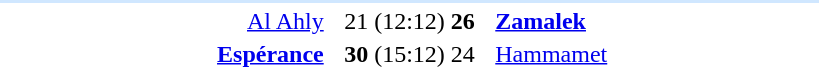<table style="text-align:center" width=550>
<tr>
<th width=30%></th>
<th width=15%></th>
<th width=30%></th>
</tr>
<tr align="left" bgcolor=#D0E7FF>
<td colspan=4></td>
</tr>
<tr>
<td align="right"><a href='#'>Al Ahly</a> </td>
<td>21 (12:12) <strong>26</strong></td>
<td align=left> <strong><a href='#'>Zamalek</a></strong></td>
</tr>
<tr>
<td align="right"><strong><a href='#'>Espérance</a></strong> </td>
<td><strong>30</strong> (15:12) 24</td>
<td align=left> <a href='#'>Hammamet</a></td>
</tr>
</table>
